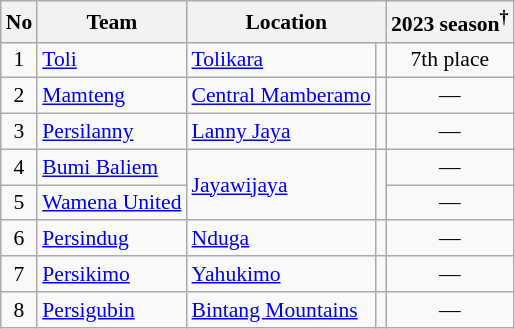<table class="wikitable sortable" style="font-size:90%;">
<tr>
<th>No</th>
<th>Team</th>
<th colspan="2">Location</th>
<th>2023 season<sup>†</sup></th>
</tr>
<tr>
<td align="center">1</td>
<td><a href='#'>Toli</a></td>
<td><a href='#'>Tolikara</a></td>
<td></td>
<td align="center">7th place</td>
</tr>
<tr>
<td align="center">2</td>
<td><a href='#'>Mamteng</a></td>
<td><a href='#'>Central Mamberamo</a></td>
<td></td>
<td align="center">—</td>
</tr>
<tr>
<td align="center">3</td>
<td><a href='#'>Persilanny</a></td>
<td><a href='#'>Lanny Jaya</a></td>
<td></td>
<td align="center">—</td>
</tr>
<tr>
<td align="center">4</td>
<td><a href='#'>Bumi Baliem</a></td>
<td rowspan="2"><a href='#'>Jayawijaya</a></td>
<td rowspan="2"></td>
<td align="center">—</td>
</tr>
<tr>
<td align="center">5</td>
<td><a href='#'>Wamena United</a></td>
<td align="center">—</td>
</tr>
<tr>
<td align="center">6</td>
<td><a href='#'>Persindug</a></td>
<td><a href='#'>Nduga</a></td>
<td></td>
<td align="center">—</td>
</tr>
<tr>
<td align="center">7</td>
<td><a href='#'>Persikimo</a></td>
<td><a href='#'>Yahukimo</a></td>
<td></td>
<td align="center">—</td>
</tr>
<tr>
<td align="center">8</td>
<td><a href='#'>Persigubin</a></td>
<td><a href='#'>Bintang Mountains</a></td>
<td></td>
<td align="center">—</td>
</tr>
</table>
